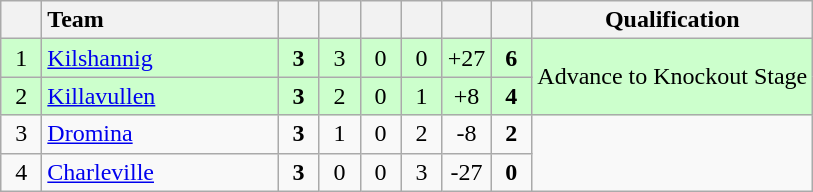<table class="wikitable" style="text-align:center">
<tr>
<th width="20"></th>
<th width="150" style="text-align:left;">Team</th>
<th width="20"></th>
<th width="20"></th>
<th width="20"></th>
<th width="20"></th>
<th width="20"></th>
<th width="20"></th>
<th>Qualification</th>
</tr>
<tr style="background:#ccffcc">
<td>1</td>
<td align="left"> <a href='#'>Kilshannig</a></td>
<td><strong>3</strong></td>
<td>3</td>
<td>0</td>
<td>0</td>
<td>+27</td>
<td><strong>6</strong></td>
<td rowspan="2">Advance to Knockout Stage</td>
</tr>
<tr style="background:#ccffcc">
<td>2</td>
<td align="left"> <a href='#'>Killavullen</a></td>
<td><strong>3</strong></td>
<td>2</td>
<td>0</td>
<td>1</td>
<td>+8</td>
<td><strong>4</strong></td>
</tr>
<tr>
<td>3</td>
<td align="left"> <a href='#'>Dromina</a></td>
<td><strong>3</strong></td>
<td>1</td>
<td>0</td>
<td>2</td>
<td>-8</td>
<td><strong>2</strong></td>
<td rowspan="2"></td>
</tr>
<tr>
<td>4</td>
<td align="left"> <a href='#'>Charleville</a></td>
<td><strong>3</strong></td>
<td>0</td>
<td>0</td>
<td>3</td>
<td>-27</td>
<td><strong>0</strong></td>
</tr>
</table>
